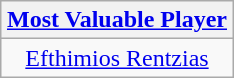<table class=wikitable style="text-align:center; margin:auto">
<tr>
<th><a href='#'>Most Valuable Player</a></th>
</tr>
<tr>
<td> <a href='#'>Efthimios Rentzias</a></td>
</tr>
</table>
